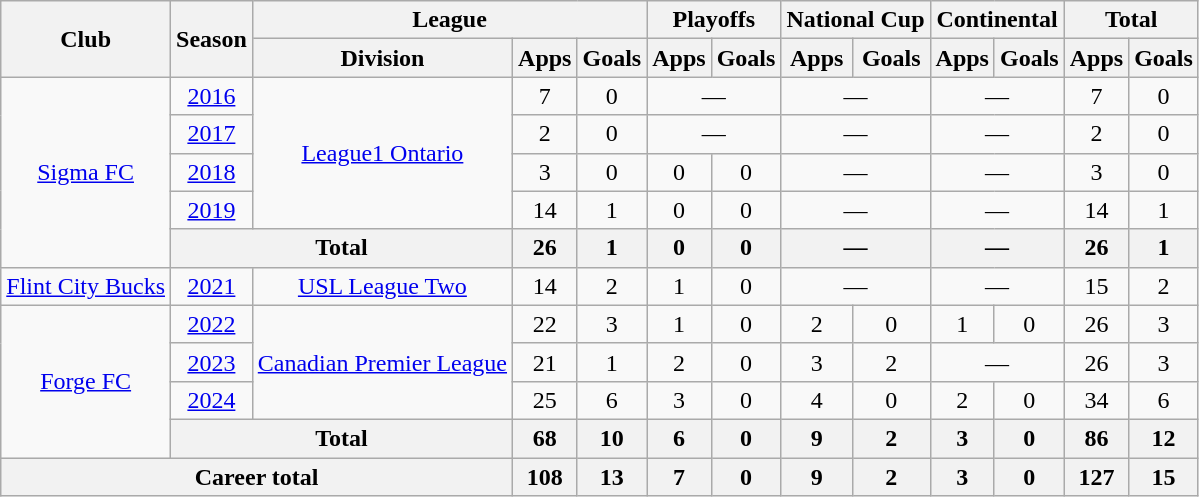<table class="wikitable" style="text-align: center;">
<tr>
<th rowspan="2">Club</th>
<th rowspan="2">Season</th>
<th colspan="3">League</th>
<th colspan="2">Playoffs</th>
<th colspan="2">National Cup</th>
<th colspan="2">Continental</th>
<th colspan="2">Total</th>
</tr>
<tr>
<th>Division</th>
<th>Apps</th>
<th>Goals</th>
<th>Apps</th>
<th>Goals</th>
<th>Apps</th>
<th>Goals</th>
<th>Apps</th>
<th>Goals</th>
<th>Apps</th>
<th>Goals</th>
</tr>
<tr>
<td rowspan="5"><a href='#'>Sigma FC</a></td>
<td><a href='#'>2016</a></td>
<td rowspan="4"><a href='#'>League1 Ontario</a></td>
<td>7</td>
<td>0</td>
<td colspan=2>—</td>
<td colspan=2>—</td>
<td colspan=2>—</td>
<td>7</td>
<td>0</td>
</tr>
<tr>
<td><a href='#'>2017</a></td>
<td>2</td>
<td>0</td>
<td colspan=2>—</td>
<td colspan=2>—</td>
<td colspan=2>—</td>
<td>2</td>
<td>0</td>
</tr>
<tr>
<td><a href='#'>2018</a></td>
<td>3</td>
<td>0</td>
<td>0</td>
<td>0</td>
<td colspan=2>—</td>
<td colspan=2>—</td>
<td>3</td>
<td>0</td>
</tr>
<tr>
<td><a href='#'>2019</a></td>
<td>14</td>
<td>1</td>
<td>0</td>
<td>0</td>
<td colspan=2>—</td>
<td colspan=2>—</td>
<td>14</td>
<td>1</td>
</tr>
<tr>
<th colspan="2">Total</th>
<th>26</th>
<th>1</th>
<th>0</th>
<th>0</th>
<th colspan="2">—</th>
<th colspan="2">—</th>
<th>26</th>
<th>1</th>
</tr>
<tr>
<td><a href='#'>Flint City Bucks</a></td>
<td><a href='#'>2021</a></td>
<td><a href='#'>USL League Two</a></td>
<td>14</td>
<td>2</td>
<td>1</td>
<td>0</td>
<td colspan=2>—</td>
<td colspan=2>—</td>
<td>15</td>
<td>2</td>
</tr>
<tr>
<td rowspan=4><a href='#'>Forge FC</a></td>
<td><a href='#'>2022</a></td>
<td rowspan=3><a href='#'>Canadian Premier League</a></td>
<td>22</td>
<td>3</td>
<td>1</td>
<td>0</td>
<td>2</td>
<td>0</td>
<td>1</td>
<td>0</td>
<td>26</td>
<td>3</td>
</tr>
<tr>
<td><a href='#'>2023</a></td>
<td>21</td>
<td>1</td>
<td>2</td>
<td>0</td>
<td>3</td>
<td>2</td>
<td colspan=2>—</td>
<td>26</td>
<td>3</td>
</tr>
<tr>
<td><a href='#'>2024</a></td>
<td>25</td>
<td>6</td>
<td>3</td>
<td>0</td>
<td>4</td>
<td>0</td>
<td>2</td>
<td>0</td>
<td>34</td>
<td>6</td>
</tr>
<tr>
<th colspan="2">Total</th>
<th>68</th>
<th>10</th>
<th>6</th>
<th>0</th>
<th>9</th>
<th>2</th>
<th>3</th>
<th>0</th>
<th>86</th>
<th>12</th>
</tr>
<tr>
<th colspan="3">Career total</th>
<th>108</th>
<th>13</th>
<th>7</th>
<th>0</th>
<th>9</th>
<th>2</th>
<th>3</th>
<th>0</th>
<th>127</th>
<th>15</th>
</tr>
</table>
